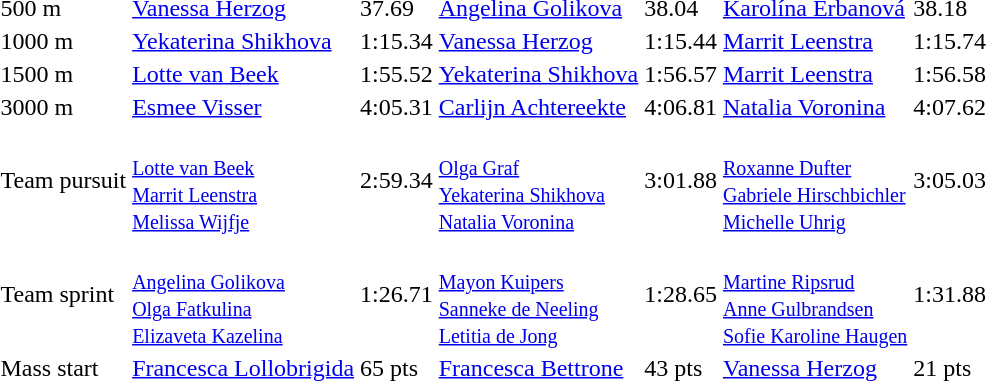<table>
<tr>
<td>500 m<br></td>
<td><a href='#'>Vanessa Herzog</a><br></td>
<td>37.69</td>
<td><a href='#'>Angelina Golikova</a><br></td>
<td>38.04</td>
<td><a href='#'>Karolína Erbanová</a><br></td>
<td>38.18</td>
</tr>
<tr>
<td>1000 m<br></td>
<td><a href='#'>Yekaterina Shikhova</a><br></td>
<td>1:15.34</td>
<td><a href='#'>Vanessa Herzog</a><br></td>
<td>1:15.44</td>
<td><a href='#'>Marrit Leenstra</a><br></td>
<td>1:15.74</td>
</tr>
<tr>
<td>1500 m<br></td>
<td><a href='#'>Lotte van Beek</a><br></td>
<td>1:55.52</td>
<td><a href='#'>Yekaterina Shikhova</a><br></td>
<td>1:56.57</td>
<td><a href='#'>Marrit Leenstra</a><br></td>
<td>1:56.58</td>
</tr>
<tr>
<td>3000 m<br></td>
<td><a href='#'>Esmee Visser</a><br></td>
<td>4:05.31</td>
<td><a href='#'>Carlijn Achtereekte</a><br></td>
<td>4:06.81</td>
<td><a href='#'>Natalia Voronina</a><br></td>
<td>4:07.62</td>
</tr>
<tr>
<td>Team pursuit<br></td>
<td><br><small><a href='#'>Lotte van Beek</a><br><a href='#'>Marrit Leenstra</a><br><a href='#'>Melissa Wijfje</a></small></td>
<td>2:59.34</td>
<td><br><small><a href='#'>Olga Graf</a><br><a href='#'>Yekaterina Shikhova</a><br><a href='#'>Natalia Voronina</a></small></td>
<td>3:01.88</td>
<td><br><small><a href='#'>Roxanne Dufter</a><br><a href='#'>Gabriele Hirschbichler</a><br><a href='#'>Michelle Uhrig</a></small></td>
<td>3:05.03</td>
</tr>
<tr>
<td>Team sprint<br></td>
<td><br><small><a href='#'>Angelina Golikova</a><br><a href='#'>Olga Fatkulina</a><br><a href='#'>Elizaveta Kazelina</a></small></td>
<td>1:26.71</td>
<td><br><small><a href='#'>Mayon Kuipers</a><br><a href='#'>Sanneke de Neeling</a><br><a href='#'>Letitia de Jong</a></small></td>
<td>1:28.65</td>
<td><br><small><a href='#'>Martine Ripsrud</a><br><a href='#'>Anne Gulbrandsen</a><br><a href='#'>Sofie Karoline Haugen</a></small></td>
<td>1:31.88</td>
</tr>
<tr>
<td>Mass start<br></td>
<td><a href='#'>Francesca Lollobrigida</a><br></td>
<td>65 pts</td>
<td><a href='#'>Francesca Bettrone</a><br></td>
<td>43 pts</td>
<td><a href='#'>Vanessa Herzog</a><br></td>
<td>21 pts</td>
</tr>
</table>
